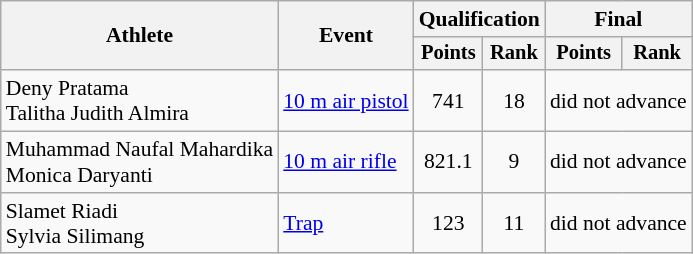<table class=wikitable style=font-size:90%;text-align:center>
<tr>
<th rowspan="2">Athlete</th>
<th rowspan="2">Event</th>
<th colspan=2>Qualification</th>
<th colspan=2>Final</th>
</tr>
<tr style="font-size:95%">
<th>Points</th>
<th>Rank</th>
<th>Points</th>
<th>Rank</th>
</tr>
<tr>
<td align=left>Deny Pratama<br>Talitha Judith Almira</td>
<td align=left><a href='#'>10 m air pistol</a></td>
<td>741</td>
<td>18</td>
<td colspan=2>did not advance</td>
</tr>
<tr>
<td align=left>Muhammad Naufal Mahardika<br>Monica Daryanti</td>
<td align=left><a href='#'>10 m air rifle</a></td>
<td>821.1</td>
<td>9</td>
<td colspan=2>did not advance</td>
</tr>
<tr>
<td align=left>Slamet Riadi<br>Sylvia Silimang</td>
<td align=left><a href='#'>Trap</a></td>
<td>123</td>
<td>11</td>
<td colspan=2>did not advance</td>
</tr>
</table>
